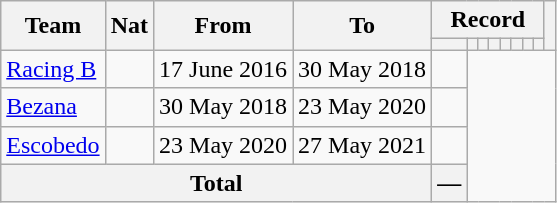<table class="wikitable" style="text-align: center">
<tr>
<th rowspan="2">Team</th>
<th rowspan="2">Nat</th>
<th rowspan="2">From</th>
<th rowspan="2">To</th>
<th colspan="8">Record</th>
<th rowspan=2></th>
</tr>
<tr>
<th></th>
<th></th>
<th></th>
<th></th>
<th></th>
<th></th>
<th></th>
<th></th>
</tr>
<tr>
<td align=left><a href='#'>Racing B</a></td>
<td align=left></td>
<td align=left>17 June 2016</td>
<td align=left>30 May 2018<br></td>
<td></td>
</tr>
<tr>
<td align=left><a href='#'>Bezana</a></td>
<td align=left></td>
<td align=left>30 May 2018</td>
<td align=left>23 May 2020<br></td>
<td></td>
</tr>
<tr>
<td align=left><a href='#'>Escobedo</a></td>
<td align=left></td>
<td align=left>23 May 2020</td>
<td align=left>27 May 2021<br></td>
<td></td>
</tr>
<tr>
<th colspan="4">Total<br></th>
<th>—</th>
</tr>
</table>
